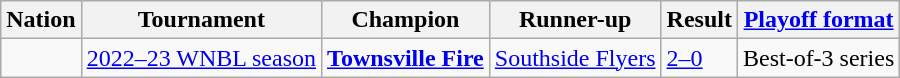<table class="wikitable">
<tr>
<th>Nation</th>
<th>Tournament</th>
<th>Champion</th>
<th>Runner-up</th>
<th>Result</th>
<th><a href='#'>Playoff format</a></th>
</tr>
<tr>
<td></td>
<td><a href='#'>2022–23 WNBL season</a></td>
<td><strong><a href='#'>Townsville Fire</a></strong></td>
<td><a href='#'>Southside Flyers</a></td>
<td><a href='#'>2–0</a></td>
<td>Best-of-3 series</td>
</tr>
</table>
